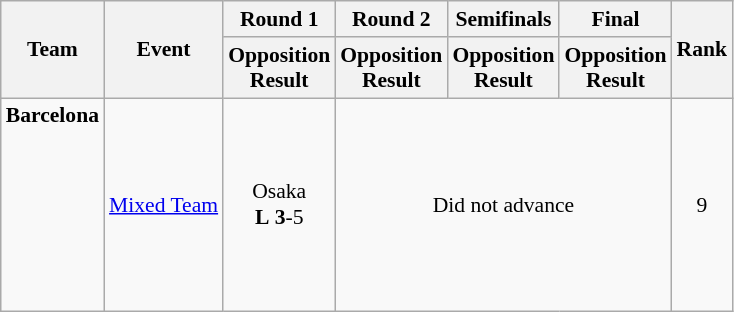<table class="wikitable" border="1" style="font-size:90%">
<tr>
<th rowspan=2>Team</th>
<th rowspan=2>Event</th>
<th>Round 1</th>
<th>Round 2</th>
<th>Semifinals</th>
<th>Final</th>
<th rowspan=2>Rank</th>
</tr>
<tr>
<th>Opposition<br>Result</th>
<th>Opposition<br>Result</th>
<th>Opposition<br>Result</th>
<th>Opposition<br>Result</th>
</tr>
<tr>
<td><strong>Barcelona</strong><br><br><br><br><br><br><br><br></td>
<td><a href='#'>Mixed Team</a></td>
<td align=center>Osaka <br> <strong>L</strong> <strong>3</strong>-5</td>
<td align=center colspan=3>Did not advance</td>
<td align=center>9</td>
</tr>
</table>
